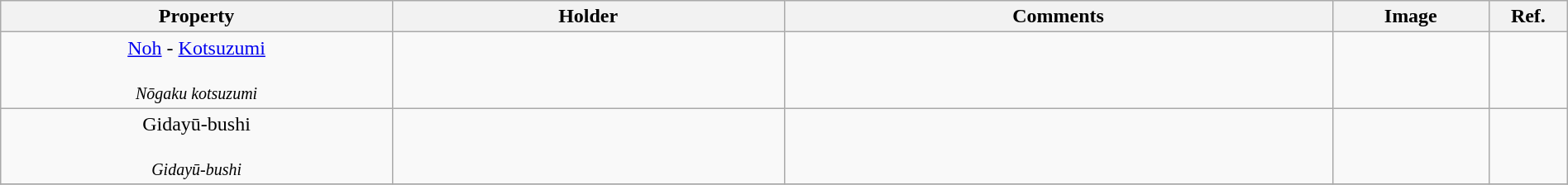<table class="wikitable sortable"  style="width:100%;">
<tr>
<th width="25%" align="left">Property</th>
<th width="25%" align="left">Holder</th>
<th width="35%" align="left" class="unsortable">Comments</th>
<th width="10%" align="left" class="unsortable">Image</th>
<th width="5%" align="left" class="unsortable">Ref.</th>
</tr>
<tr>
<td align="center"><a href='#'>Noh</a> - <a href='#'>Kotsuzumi</a><br><br><small><em>Nōgaku kotsuzumi</em></small></td>
<td></td>
<td></td>
<td></td>
<td></td>
</tr>
<tr>
<td align="center">Gidayū-bushi<br><br><small><em>Gidayū-bushi</em></small></td>
<td></td>
<td></td>
<td></td>
<td></td>
</tr>
<tr>
</tr>
</table>
